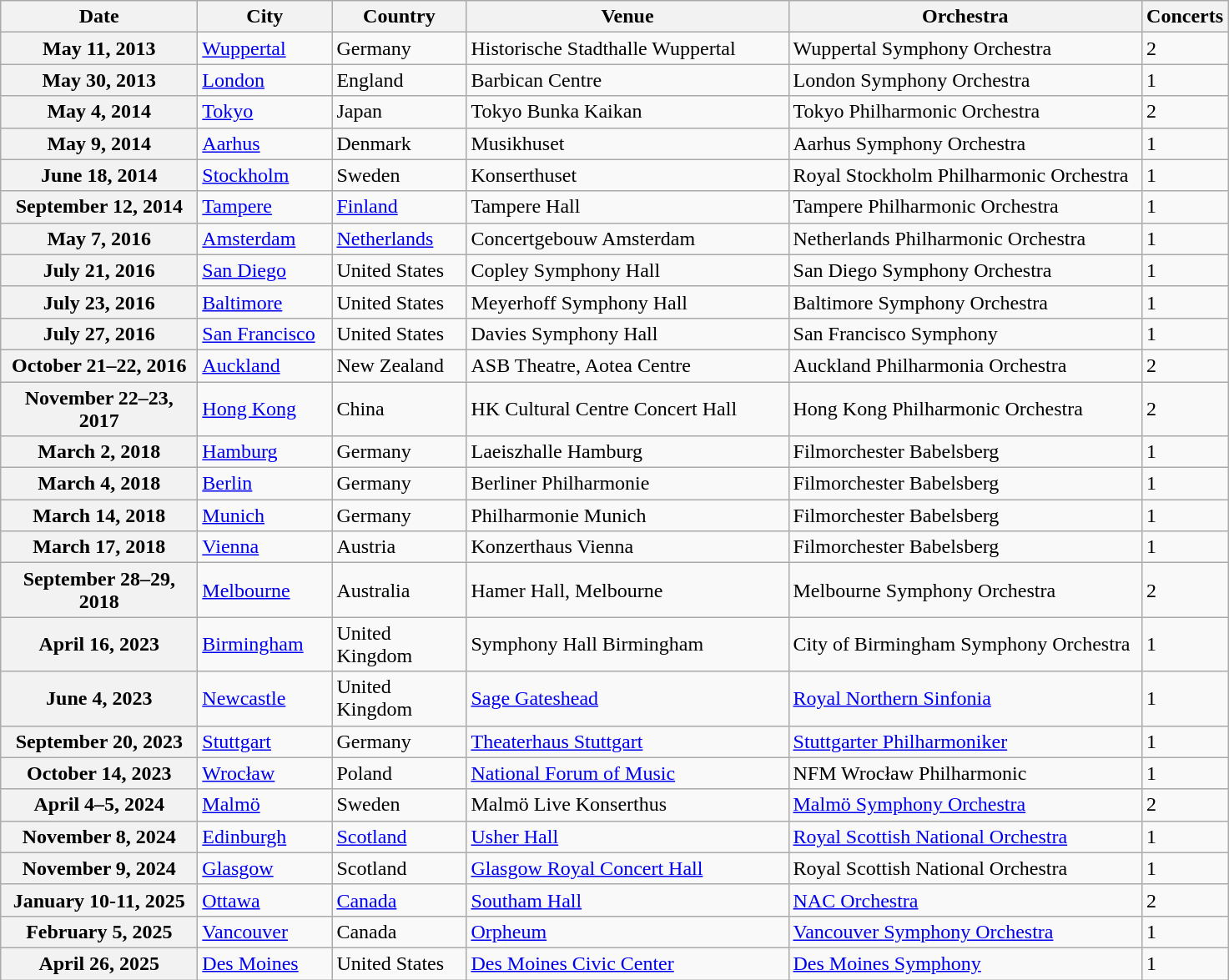<table class="wikitable">
<tr>
<th scope="col" style="width:150px;">Date</th>
<th scope="col" style="width:100px;">City</th>
<th scope="col" style="width:100px;">Country</th>
<th scope="col" style="width:250px;">Venue</th>
<th scope="col" style="width:275px;">Orchestra</th>
<th scope="col" style="width:50px;">Concerts</th>
</tr>
<tr>
<th scope="row">May 11, 2013</th>
<td><a href='#'>Wuppertal</a></td>
<td>Germany</td>
<td>Historische Stadthalle Wuppertal</td>
<td>Wuppertal Symphony Orchestra</td>
<td>2</td>
</tr>
<tr>
<th scope="row">May 30, 2013</th>
<td><a href='#'>London</a></td>
<td>England</td>
<td>Barbican Centre</td>
<td>London Symphony Orchestra</td>
<td>1</td>
</tr>
<tr>
<th scope="row">May 4, 2014</th>
<td><a href='#'>Tokyo</a></td>
<td>Japan</td>
<td>Tokyo Bunka Kaikan</td>
<td>Tokyo Philharmonic Orchestra</td>
<td>2</td>
</tr>
<tr>
<th scope="row">May 9, 2014</th>
<td><a href='#'>Aarhus</a></td>
<td>Denmark</td>
<td>Musikhuset</td>
<td>Aarhus Symphony Orchestra</td>
<td>1</td>
</tr>
<tr>
<th scope="row">June 18, 2014</th>
<td><a href='#'>Stockholm</a></td>
<td>Sweden</td>
<td>Konserthuset</td>
<td>Royal Stockholm Philharmonic Orchestra</td>
<td>1</td>
</tr>
<tr>
<th scope="row">September 12, 2014</th>
<td><a href='#'>Tampere</a></td>
<td><a href='#'>Finland</a></td>
<td>Tampere Hall</td>
<td>Tampere Philharmonic Orchestra</td>
<td>1</td>
</tr>
<tr>
<th scope="row">May 7, 2016</th>
<td><a href='#'>Amsterdam</a></td>
<td><a href='#'>Netherlands</a></td>
<td>Concertgebouw Amsterdam</td>
<td>Netherlands Philharmonic Orchestra</td>
<td>1</td>
</tr>
<tr>
<th scope="row">July 21, 2016</th>
<td><a href='#'>San Diego</a></td>
<td>United States</td>
<td>Copley Symphony Hall</td>
<td>San Diego Symphony Orchestra</td>
<td>1</td>
</tr>
<tr>
<th scope="row">July 23, 2016</th>
<td><a href='#'>Baltimore</a></td>
<td>United States</td>
<td>Meyerhoff Symphony Hall</td>
<td>Baltimore Symphony Orchestra</td>
<td>1</td>
</tr>
<tr>
<th scope="row">July 27, 2016</th>
<td><a href='#'>San Francisco</a></td>
<td>United States</td>
<td>Davies Symphony Hall</td>
<td>San Francisco Symphony</td>
<td>1</td>
</tr>
<tr>
<th scope="row">October 21–22, 2016</th>
<td><a href='#'>Auckland</a></td>
<td>New Zealand</td>
<td>ASB Theatre, Aotea Centre</td>
<td>Auckland Philharmonia Orchestra</td>
<td>2</td>
</tr>
<tr>
<th scope="row">November 22–23, 2017</th>
<td><a href='#'>Hong Kong</a></td>
<td>China</td>
<td>HK Cultural Centre Concert Hall</td>
<td>Hong Kong Philharmonic Orchestra</td>
<td>2</td>
</tr>
<tr>
<th scope="row">March 2, 2018</th>
<td><a href='#'>Hamburg</a></td>
<td>Germany</td>
<td>Laeiszhalle Hamburg</td>
<td>Filmorchester Babelsberg</td>
<td>1</td>
</tr>
<tr>
<th scope="row">March 4, 2018</th>
<td><a href='#'>Berlin</a></td>
<td>Germany</td>
<td>Berliner Philharmonie</td>
<td>Filmorchester Babelsberg</td>
<td>1</td>
</tr>
<tr>
<th scope="row">March 14, 2018</th>
<td><a href='#'>Munich</a></td>
<td>Germany</td>
<td>Philharmonie Munich</td>
<td>Filmorchester Babelsberg</td>
<td>1</td>
</tr>
<tr>
<th scope="row">March 17, 2018</th>
<td><a href='#'>Vienna</a></td>
<td>Austria</td>
<td>Konzerthaus Vienna</td>
<td>Filmorchester Babelsberg</td>
<td>1</td>
</tr>
<tr>
<th scope="row">September 28–29, 2018</th>
<td><a href='#'>Melbourne</a></td>
<td>Australia</td>
<td>Hamer Hall, Melbourne</td>
<td>Melbourne Symphony Orchestra</td>
<td>2</td>
</tr>
<tr>
<th scope="row">April 16, 2023</th>
<td><a href='#'>Birmingham</a></td>
<td>United Kingdom</td>
<td>Symphony Hall Birmingham</td>
<td>City of Birmingham Symphony Orchestra</td>
<td>1</td>
</tr>
<tr>
<th scope="row">June 4, 2023</th>
<td><a href='#'>Newcastle</a></td>
<td>United Kingdom</td>
<td><a href='#'>Sage Gateshead</a></td>
<td><a href='#'>Royal Northern Sinfonia</a></td>
<td>1</td>
</tr>
<tr>
<th scope="row">September 20, 2023</th>
<td><a href='#'>Stuttgart</a></td>
<td>Germany</td>
<td><a href='#'>Theaterhaus Stuttgart</a></td>
<td><a href='#'>Stuttgarter Philharmoniker</a></td>
<td>1</td>
</tr>
<tr>
<th scope="row">October 14, 2023</th>
<td><a href='#'>Wrocław</a></td>
<td>Poland</td>
<td><a href='#'>National Forum of Music</a></td>
<td>NFM Wrocław Philharmonic</td>
<td>1</td>
</tr>
<tr>
<th>April 4–5, 2024</th>
<td><a href='#'>Malmö</a></td>
<td>Sweden</td>
<td>Malmö Live Konserthus</td>
<td><a href='#'>Malmö Symphony Orchestra</a></td>
<td>2</td>
</tr>
<tr>
<th>November 8, 2024</th>
<td><a href='#'>Edinburgh</a></td>
<td><a href='#'>Scotland</a></td>
<td><a href='#'>Usher Hall</a></td>
<td><a href='#'>Royal Scottish National Orchestra</a></td>
<td>1</td>
</tr>
<tr>
<th>November 9, 2024</th>
<td><a href='#'>Glasgow</a></td>
<td>Scotland</td>
<td><a href='#'>Glasgow Royal Concert Hall</a></td>
<td>Royal Scottish National Orchestra</td>
<td>1</td>
</tr>
<tr>
<th>January 10-11, 2025</th>
<td><a href='#'>Ottawa</a></td>
<td><a href='#'>Canada</a></td>
<td><a href='#'>Southam Hall</a></td>
<td><a href='#'>NAC Orchestra</a></td>
<td>2</td>
</tr>
<tr>
<th>February 5, 2025</th>
<td><a href='#'>Vancouver</a></td>
<td>Canada</td>
<td><a href='#'>Orpheum</a></td>
<td><a href='#'>Vancouver Symphony Orchestra</a></td>
<td>1</td>
</tr>
<tr>
<th>April 26, 2025</th>
<td><a href='#'>Des Moines</a></td>
<td>United States</td>
<td><a href='#'>Des Moines Civic Center</a></td>
<td><a href='#'>Des Moines Symphony</a></td>
<td>1</td>
</tr>
</table>
